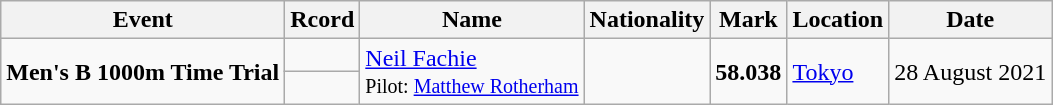<table class="wikitable">
<tr>
<th colspan="1">Event</th>
<th colspan="1">Rcord</th>
<th colspan="1">Name</th>
<th>Nationality</th>
<th colspan="1">Mark</th>
<th colspan="1">Location</th>
<th colspan="1">Date</th>
</tr>
<tr>
<td rowspan="2"><strong>Men's B 1000m Time Trial</strong></td>
<td></td>
<td rowspan="2"><a href='#'>Neil Fachie</a><br><small>Pilot: <a href='#'>Matthew Rotherham</a></small></td>
<td rowspan="2"></td>
<td rowspan="2"><strong>58.038</strong></td>
<td rowspan="2"><a href='#'>Tokyo</a></td>
<td rowspan="2">28 August 2021</td>
</tr>
<tr>
<td></td>
</tr>
</table>
